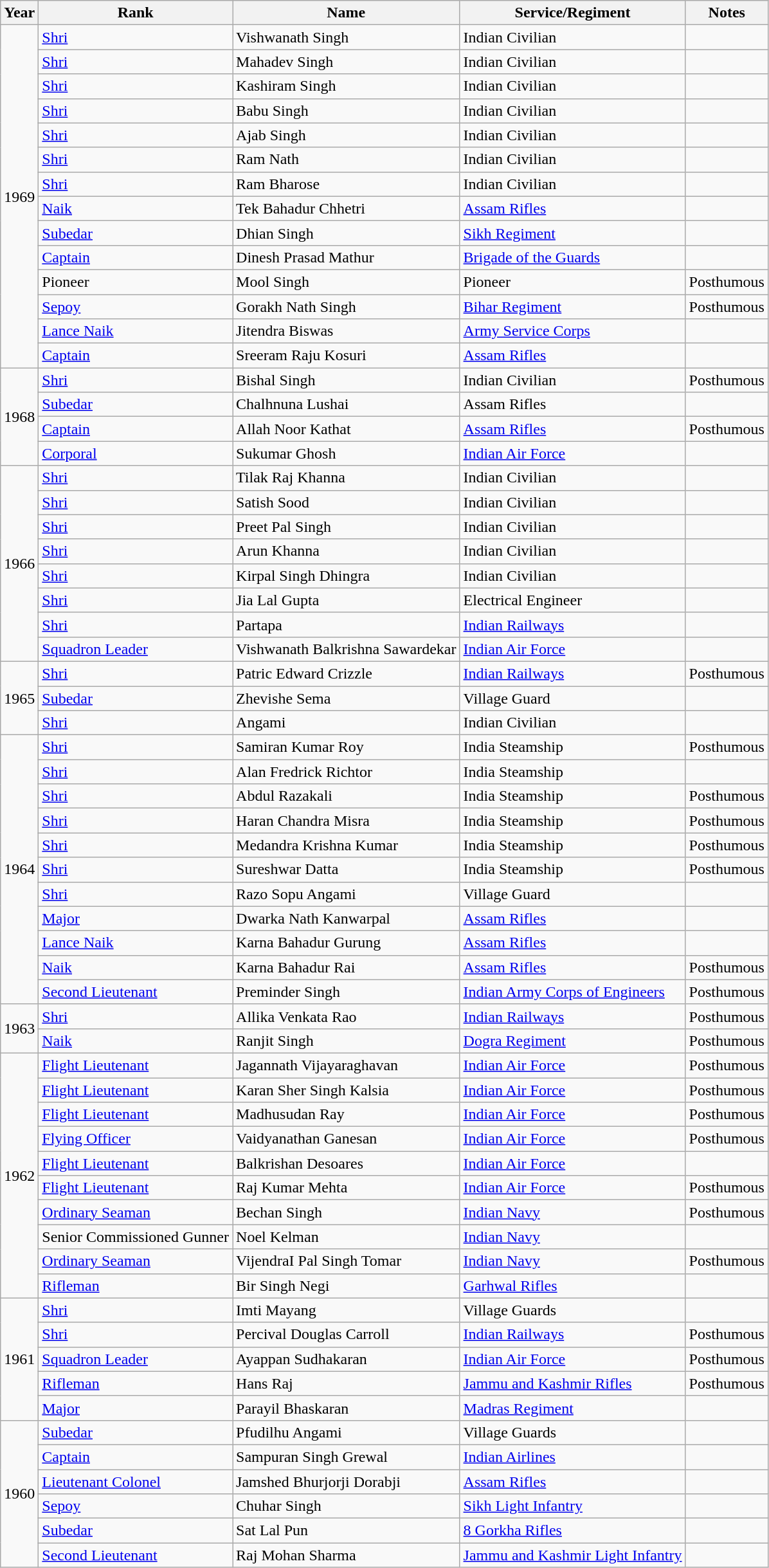<table class="wikitable sortable">
<tr>
<th>Year</th>
<th>Rank</th>
<th>Name</th>
<th>Service/Regiment</th>
<th>Notes</th>
</tr>
<tr>
<td rowspan="14">1969</td>
<td><a href='#'>Shri</a></td>
<td>Vishwanath Singh</td>
<td>Indian Civilian</td>
<td></td>
</tr>
<tr>
<td><a href='#'>Shri</a></td>
<td>Mahadev Singh</td>
<td>Indian Civilian</td>
<td></td>
</tr>
<tr>
<td><a href='#'>Shri</a></td>
<td>Kashiram Singh</td>
<td>Indian Civilian</td>
<td></td>
</tr>
<tr>
<td><a href='#'>Shri</a></td>
<td>Babu Singh</td>
<td>Indian Civilian</td>
<td></td>
</tr>
<tr>
<td><a href='#'>Shri</a></td>
<td>Ajab Singh</td>
<td>Indian Civilian</td>
<td></td>
</tr>
<tr>
<td><a href='#'>Shri</a></td>
<td>Ram Nath</td>
<td>Indian Civilian</td>
<td></td>
</tr>
<tr>
<td><a href='#'>Shri</a></td>
<td>Ram Bharose</td>
<td>Indian Civilian</td>
<td></td>
</tr>
<tr>
<td><a href='#'>Naik</a></td>
<td>Tek Bahadur Chhetri</td>
<td><a href='#'>Assam Rifles</a></td>
<td></td>
</tr>
<tr>
<td><a href='#'>Subedar</a></td>
<td>Dhian Singh</td>
<td><a href='#'>Sikh Regiment</a></td>
<td></td>
</tr>
<tr>
<td><a href='#'>Captain</a></td>
<td>Dinesh Prasad Mathur</td>
<td><a href='#'>Brigade of the Guards</a></td>
<td></td>
</tr>
<tr>
<td>Pioneer</td>
<td>Mool Singh</td>
<td>Pioneer</td>
<td>Posthumous</td>
</tr>
<tr>
<td><a href='#'>Sepoy</a></td>
<td>Gorakh Nath Singh</td>
<td><a href='#'>Bihar Regiment</a></td>
<td>Posthumous</td>
</tr>
<tr>
<td><a href='#'>Lance Naik</a></td>
<td>Jitendra Biswas</td>
<td><a href='#'>Army Service Corps</a></td>
<td></td>
</tr>
<tr>
<td><a href='#'>Captain</a></td>
<td>Sreeram Raju Kosuri</td>
<td><a href='#'>Assam Rifles</a></td>
<td></td>
</tr>
<tr>
<td rowspan="4">1968</td>
<td><a href='#'>Shri</a></td>
<td>Bishal Singh</td>
<td>Indian Civilian</td>
<td>Posthumous</td>
</tr>
<tr>
<td><a href='#'>Subedar</a></td>
<td>Chalhnuna Lushai</td>
<td>Assam Rifles</td>
<td></td>
</tr>
<tr>
<td><a href='#'>Captain</a></td>
<td>Allah Noor Kathat</td>
<td><a href='#'>Assam Rifles</a></td>
<td>Posthumous</td>
</tr>
<tr>
<td><a href='#'>Corporal</a></td>
<td>Sukumar Ghosh</td>
<td><a href='#'>Indian Air Force</a></td>
<td></td>
</tr>
<tr>
<td rowspan="8">1966</td>
<td><a href='#'>Shri</a></td>
<td>Tilak Raj Khanna</td>
<td>Indian Civilian</td>
<td></td>
</tr>
<tr>
<td><a href='#'>Shri</a></td>
<td>Satish Sood</td>
<td>Indian Civilian</td>
<td></td>
</tr>
<tr>
<td><a href='#'>Shri</a></td>
<td>Preet Pal Singh</td>
<td>Indian Civilian</td>
<td></td>
</tr>
<tr>
<td><a href='#'>Shri</a></td>
<td>Arun Khanna</td>
<td>Indian Civilian</td>
<td></td>
</tr>
<tr>
<td><a href='#'>Shri</a></td>
<td>Kirpal Singh Dhingra</td>
<td>Indian Civilian</td>
<td></td>
</tr>
<tr>
<td><a href='#'>Shri</a></td>
<td>Jia Lal Gupta</td>
<td>Electrical Engineer</td>
<td></td>
</tr>
<tr>
<td><a href='#'>Shri</a></td>
<td>Partapa</td>
<td><a href='#'>Indian Railways</a></td>
<td></td>
</tr>
<tr>
<td><a href='#'>Squadron Leader</a></td>
<td>Vishwanath Balkrishna Sawardekar</td>
<td><a href='#'>Indian Air Force</a></td>
<td></td>
</tr>
<tr>
<td rowspan="3">1965</td>
<td><a href='#'>Shri</a></td>
<td>Patric Edward Crizzle</td>
<td><a href='#'>Indian Railways</a></td>
<td>Posthumous</td>
</tr>
<tr>
<td><a href='#'>Subedar</a></td>
<td>Zhevishe Sema</td>
<td>Village Guard</td>
<td></td>
</tr>
<tr>
<td><a href='#'>Shri</a></td>
<td>Angami</td>
<td>Indian Civilian</td>
<td></td>
</tr>
<tr>
<td rowspan="11">1964</td>
<td><a href='#'>Shri</a></td>
<td>Samiran Kumar Roy</td>
<td>India Steamship</td>
<td>Posthumous</td>
</tr>
<tr>
<td><a href='#'>Shri</a></td>
<td>Alan Fredrick Richtor</td>
<td>India Steamship</td>
<td></td>
</tr>
<tr>
<td><a href='#'>Shri</a></td>
<td>Abdul Razakali</td>
<td>India Steamship</td>
<td>Posthumous</td>
</tr>
<tr>
<td><a href='#'>Shri</a></td>
<td>Haran Chandra Misra</td>
<td>India Steamship</td>
<td>Posthumous</td>
</tr>
<tr>
<td><a href='#'>Shri</a></td>
<td>Medandra Krishna Kumar</td>
<td>India Steamship</td>
<td>Posthumous</td>
</tr>
<tr>
<td><a href='#'>Shri</a></td>
<td>Sureshwar Datta</td>
<td>India Steamship</td>
<td>Posthumous</td>
</tr>
<tr>
<td><a href='#'>Shri</a></td>
<td>Razo Sopu Angami</td>
<td>Village Guard</td>
<td></td>
</tr>
<tr>
<td><a href='#'>Major</a></td>
<td>Dwarka Nath Kanwarpal</td>
<td><a href='#'>Assam Rifles</a></td>
<td></td>
</tr>
<tr>
<td><a href='#'>Lance Naik</a></td>
<td>Karna Bahadur Gurung</td>
<td><a href='#'>Assam Rifles</a></td>
<td></td>
</tr>
<tr>
<td><a href='#'>Naik</a></td>
<td>Karna Bahadur Rai</td>
<td><a href='#'>Assam Rifles</a></td>
<td>Posthumous</td>
</tr>
<tr>
<td><a href='#'>Second Lieutenant</a></td>
<td>Preminder Singh</td>
<td><a href='#'>Indian Army Corps of Engineers</a></td>
<td>Posthumous</td>
</tr>
<tr>
<td rowspan="2">1963</td>
<td><a href='#'>Shri</a></td>
<td>Allika Venkata Rao</td>
<td><a href='#'>Indian Railways</a></td>
<td>Posthumous</td>
</tr>
<tr>
<td><a href='#'>Naik</a></td>
<td>Ranjit Singh</td>
<td><a href='#'>Dogra Regiment</a></td>
<td>Posthumous</td>
</tr>
<tr>
<td rowspan="10">1962</td>
<td><a href='#'>Flight Lieutenant</a></td>
<td>Jagannath Vijayaraghavan</td>
<td><a href='#'>Indian Air Force</a></td>
<td>Posthumous</td>
</tr>
<tr>
<td><a href='#'>Flight Lieutenant</a></td>
<td>Karan Sher Singh Kalsia</td>
<td><a href='#'>Indian Air Force</a></td>
<td>Posthumous</td>
</tr>
<tr>
<td><a href='#'>Flight Lieutenant</a></td>
<td>Madhusudan Ray</td>
<td><a href='#'>Indian Air Force</a></td>
<td>Posthumous</td>
</tr>
<tr>
<td><a href='#'>Flying Officer</a></td>
<td>Vaidyanathan Ganesan</td>
<td><a href='#'>Indian Air Force</a></td>
<td>Posthumous</td>
</tr>
<tr>
<td><a href='#'>Flight Lieutenant</a></td>
<td>Balkrishan Desoares</td>
<td><a href='#'>Indian Air Force</a></td>
<td></td>
</tr>
<tr>
<td><a href='#'>Flight Lieutenant</a></td>
<td>Raj Kumar Mehta</td>
<td><a href='#'>Indian Air Force</a></td>
<td>Posthumous</td>
</tr>
<tr>
<td><a href='#'>Ordinary Seaman</a></td>
<td>Bechan Singh</td>
<td><a href='#'>Indian Navy</a></td>
<td>Posthumous</td>
</tr>
<tr>
<td>Senior Commissioned Gunner</td>
<td>Noel Kelman</td>
<td><a href='#'>Indian Navy</a></td>
<td></td>
</tr>
<tr>
<td><a href='#'>Ordinary Seaman</a></td>
<td>VijendraI Pal Singh Tomar</td>
<td><a href='#'>Indian Navy</a></td>
<td>Posthumous</td>
</tr>
<tr>
<td><a href='#'>Rifleman</a></td>
<td>Bir Singh Negi</td>
<td><a href='#'>Garhwal Rifles</a></td>
<td></td>
</tr>
<tr>
<td rowspan="5">1961</td>
<td><a href='#'>Shri</a></td>
<td>Imti Mayang</td>
<td>Village Guards</td>
<td></td>
</tr>
<tr>
<td><a href='#'>Shri</a></td>
<td>Percival Douglas Carroll</td>
<td><a href='#'>Indian Railways</a></td>
<td>Posthumous</td>
</tr>
<tr>
<td><a href='#'>Squadron Leader</a></td>
<td>Ayappan Sudhakaran</td>
<td><a href='#'>Indian Air Force</a></td>
<td>Posthumous</td>
</tr>
<tr>
<td><a href='#'>Rifleman</a></td>
<td>Hans Raj</td>
<td><a href='#'>Jammu and Kashmir Rifles</a></td>
<td>Posthumous</td>
</tr>
<tr>
<td><a href='#'>Major</a></td>
<td>Parayil Bhaskaran</td>
<td><a href='#'>Madras Regiment</a></td>
<td></td>
</tr>
<tr>
<td rowspan="6">1960</td>
<td><a href='#'>Subedar</a></td>
<td>Pfudilhu Angami</td>
<td>Village Guards</td>
<td></td>
</tr>
<tr>
<td><a href='#'>Captain</a></td>
<td>Sampuran Singh Grewal</td>
<td><a href='#'>Indian Airlines</a></td>
<td></td>
</tr>
<tr>
<td><a href='#'>Lieutenant Colonel</a></td>
<td>Jamshed Bhurjorji Dorabji</td>
<td><a href='#'>Assam Rifles</a></td>
<td></td>
</tr>
<tr>
<td><a href='#'>Sepoy</a></td>
<td>Chuhar Singh</td>
<td><a href='#'>Sikh Light Infantry</a></td>
<td></td>
</tr>
<tr>
<td><a href='#'>Subedar</a></td>
<td>Sat Lal Pun</td>
<td><a href='#'>8 Gorkha Rifles</a></td>
<td></td>
</tr>
<tr>
<td><a href='#'>Second Lieutenant</a></td>
<td>Raj Mohan Sharma</td>
<td><a href='#'>Jammu and Kashmir Light Infantry</a></td>
<td></td>
</tr>
</table>
